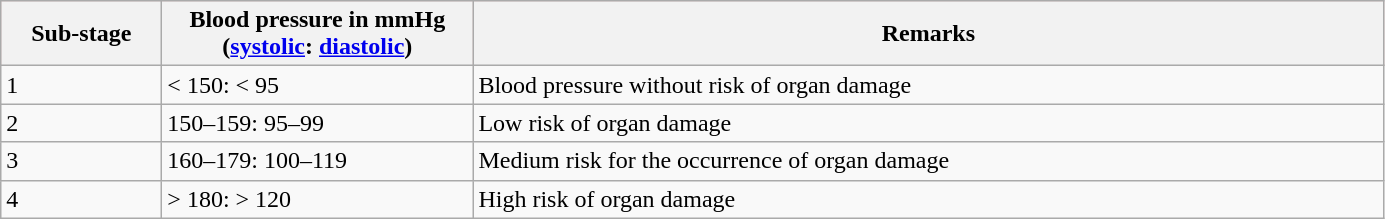<table class="wikitable" align="center" style="clear:both">
<tr style="background:#FFCBCB;">
<th>Sub-stage</th>
<th>Blood pressure in mmHg<br>(<a href='#'>systolic</a>: <a href='#'>diastolic</a>)</th>
<th>Remarks</th>
</tr>
<tr>
<td width="100">1</td>
<td width="200">< 150: < 95</td>
<td width="600">Blood pressure without risk of organ damage</td>
</tr>
<tr>
<td>2</td>
<td>150–159: 95–99</td>
<td>Low risk of organ damage</td>
</tr>
<tr>
<td>3</td>
<td>160–179: 100–119</td>
<td>Medium risk for the occurrence of organ damage</td>
</tr>
<tr>
<td>4</td>
<td>> 180: > 120</td>
<td>High risk of organ damage</td>
</tr>
</table>
